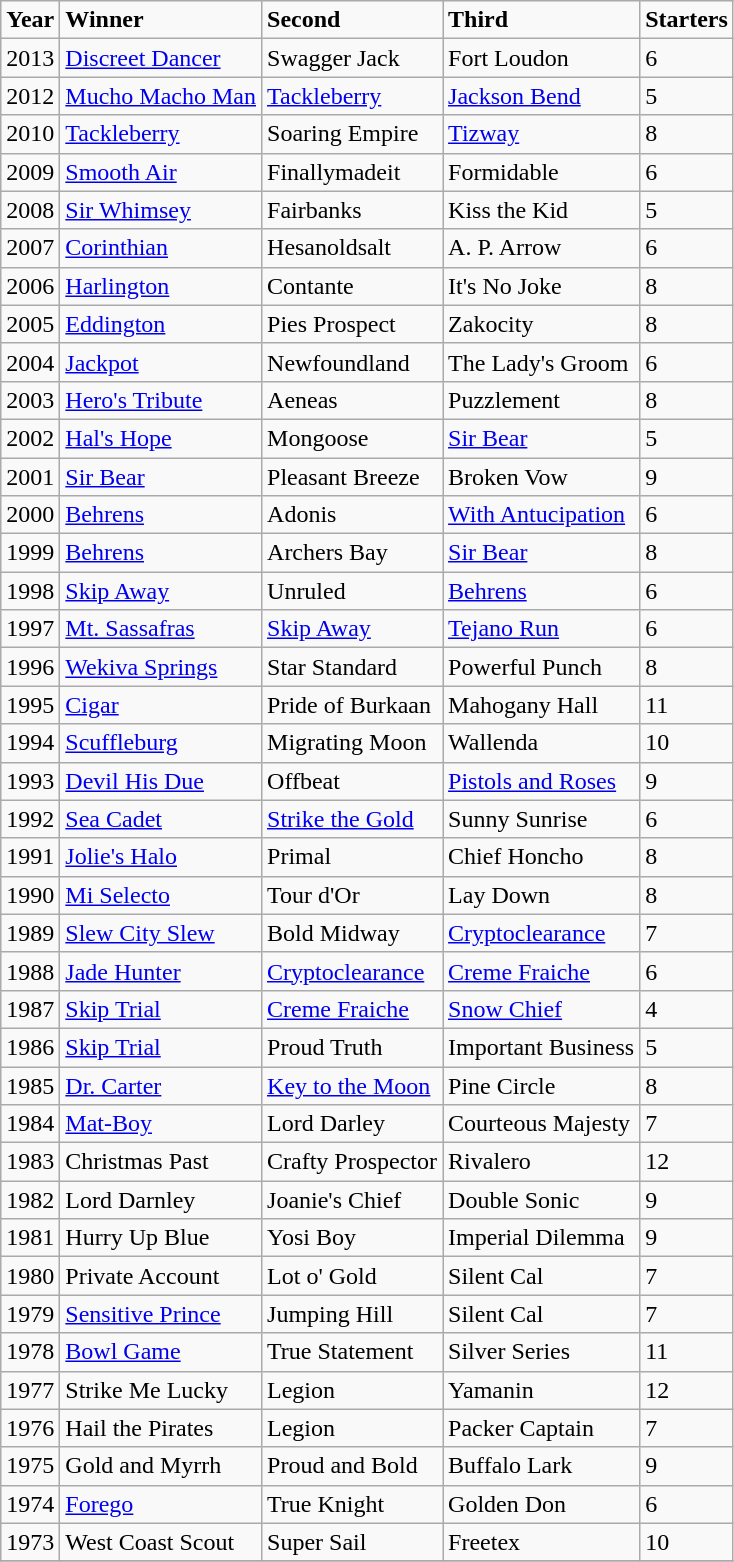<table class=wikitable>
<tr>
<td><strong>Year</strong></td>
<td><strong>Winner</strong></td>
<td><strong>Second</strong></td>
<td><strong>Third</strong></td>
<td><strong>Starters</strong></td>
</tr>
<tr>
<td>2013</td>
<td><a href='#'>Discreet Dancer</a></td>
<td>Swagger Jack</td>
<td>Fort Loudon</td>
<td>6</td>
</tr>
<tr>
<td>2012</td>
<td><a href='#'>Mucho Macho Man</a></td>
<td><a href='#'>Tackleberry</a></td>
<td><a href='#'>Jackson Bend</a></td>
<td>5</td>
</tr>
<tr>
<td>2010</td>
<td><a href='#'>Tackleberry</a></td>
<td>Soaring Empire</td>
<td><a href='#'>Tizway</a></td>
<td>8</td>
</tr>
<tr>
<td>2009</td>
<td><a href='#'>Smooth Air</a></td>
<td>Finallymadeit</td>
<td>Formidable</td>
<td>6</td>
</tr>
<tr>
<td>2008</td>
<td><a href='#'>Sir Whimsey</a></td>
<td>Fairbanks</td>
<td>Kiss the Kid</td>
<td>5</td>
</tr>
<tr>
<td>2007</td>
<td><a href='#'>Corinthian</a></td>
<td>Hesanoldsalt</td>
<td>A. P. Arrow</td>
<td>6</td>
</tr>
<tr>
<td>2006</td>
<td><a href='#'>Harlington</a></td>
<td>Contante</td>
<td>It's No Joke</td>
<td>8</td>
</tr>
<tr>
<td>2005</td>
<td><a href='#'>Eddington</a></td>
<td>Pies Prospect</td>
<td>Zakocity</td>
<td>8</td>
</tr>
<tr>
<td>2004</td>
<td><a href='#'>Jackpot</a></td>
<td>Newfoundland</td>
<td>The Lady's Groom</td>
<td>6</td>
</tr>
<tr>
<td>2003</td>
<td><a href='#'>Hero's Tribute</a></td>
<td>Aeneas</td>
<td>Puzzlement</td>
<td>8</td>
</tr>
<tr>
<td>2002</td>
<td><a href='#'>Hal's Hope</a></td>
<td>Mongoose</td>
<td><a href='#'>Sir Bear</a></td>
<td>5</td>
</tr>
<tr>
<td>2001</td>
<td><a href='#'>Sir Bear</a></td>
<td>Pleasant Breeze</td>
<td>Broken Vow</td>
<td>9</td>
</tr>
<tr>
<td>2000</td>
<td><a href='#'>Behrens</a></td>
<td>Adonis</td>
<td><a href='#'>With Antucipation</a></td>
<td>6</td>
</tr>
<tr>
<td>1999</td>
<td><a href='#'>Behrens</a></td>
<td>Archers Bay</td>
<td><a href='#'>Sir Bear</a></td>
<td>8</td>
</tr>
<tr>
<td>1998</td>
<td><a href='#'>Skip Away</a></td>
<td>Unruled</td>
<td><a href='#'>Behrens</a></td>
<td>6</td>
</tr>
<tr>
<td>1997</td>
<td><a href='#'>Mt. Sassafras</a></td>
<td><a href='#'>Skip Away</a></td>
<td><a href='#'>Tejano Run</a></td>
<td>6</td>
</tr>
<tr>
<td>1996</td>
<td><a href='#'>Wekiva Springs</a></td>
<td>Star Standard</td>
<td>Powerful Punch</td>
<td>8</td>
</tr>
<tr>
<td>1995</td>
<td><a href='#'>Cigar</a></td>
<td>Pride of Burkaan</td>
<td>Mahogany Hall</td>
<td>11</td>
</tr>
<tr>
<td>1994</td>
<td><a href='#'>Scuffleburg</a></td>
<td>Migrating Moon</td>
<td>Wallenda</td>
<td>10</td>
</tr>
<tr>
<td>1993</td>
<td><a href='#'>Devil His Due</a></td>
<td>Offbeat</td>
<td><a href='#'>Pistols and Roses</a></td>
<td>9</td>
</tr>
<tr>
<td>1992</td>
<td><a href='#'>Sea Cadet</a></td>
<td><a href='#'>Strike the Gold</a></td>
<td>Sunny Sunrise</td>
<td>6</td>
</tr>
<tr>
<td>1991</td>
<td><a href='#'>Jolie's Halo</a></td>
<td>Primal</td>
<td>Chief Honcho</td>
<td>8</td>
</tr>
<tr>
<td>1990</td>
<td><a href='#'>Mi Selecto</a></td>
<td>Tour d'Or</td>
<td>Lay Down</td>
<td>8</td>
</tr>
<tr>
<td>1989</td>
<td><a href='#'>Slew City Slew</a></td>
<td>Bold Midway</td>
<td><a href='#'>Cryptoclearance</a></td>
<td>7</td>
</tr>
<tr>
<td>1988</td>
<td><a href='#'>Jade Hunter</a></td>
<td><a href='#'>Cryptoclearance</a></td>
<td><a href='#'>Creme Fraiche</a></td>
<td>6</td>
</tr>
<tr>
<td>1987</td>
<td><a href='#'>Skip Trial</a></td>
<td><a href='#'>Creme Fraiche</a></td>
<td><a href='#'>Snow Chief</a></td>
<td>4</td>
</tr>
<tr>
<td>1986</td>
<td><a href='#'>Skip Trial</a></td>
<td>Proud Truth</td>
<td>Important Business</td>
<td>5</td>
</tr>
<tr>
<td>1985</td>
<td><a href='#'>Dr. Carter</a></td>
<td><a href='#'>Key to the Moon</a></td>
<td>Pine Circle</td>
<td>8</td>
</tr>
<tr>
<td>1984</td>
<td><a href='#'>Mat-Boy</a></td>
<td>Lord Darley</td>
<td>Courteous Majesty</td>
<td>7</td>
</tr>
<tr>
<td>1983</td>
<td>Christmas Past</td>
<td>Crafty Prospector</td>
<td>Rivalero</td>
<td>12</td>
</tr>
<tr>
<td>1982</td>
<td>Lord Darnley</td>
<td>Joanie's Chief</td>
<td>Double Sonic</td>
<td>9</td>
</tr>
<tr>
<td>1981</td>
<td>Hurry Up Blue</td>
<td>Yosi Boy</td>
<td>Imperial Dilemma</td>
<td>9</td>
</tr>
<tr>
<td>1980</td>
<td>Private Account</td>
<td>Lot o' Gold</td>
<td>Silent Cal</td>
<td>7</td>
</tr>
<tr>
<td>1979</td>
<td><a href='#'>Sensitive Prince</a></td>
<td>Jumping Hill</td>
<td>Silent Cal</td>
<td>7</td>
</tr>
<tr>
<td>1978</td>
<td><a href='#'>Bowl Game</a></td>
<td>True Statement</td>
<td>Silver Series</td>
<td>11</td>
</tr>
<tr>
<td>1977</td>
<td>Strike Me Lucky</td>
<td>Legion</td>
<td>Yamanin</td>
<td>12</td>
</tr>
<tr>
<td>1976</td>
<td>Hail the Pirates</td>
<td>Legion</td>
<td>Packer Captain</td>
<td>7</td>
</tr>
<tr>
<td>1975</td>
<td>Gold and Myrrh</td>
<td>Proud and Bold</td>
<td>Buffalo Lark</td>
<td>9</td>
</tr>
<tr>
<td>1974</td>
<td><a href='#'>Forego</a></td>
<td>True Knight</td>
<td>Golden Don</td>
<td>6</td>
</tr>
<tr>
<td>1973</td>
<td>West Coast Scout</td>
<td>Super Sail</td>
<td>Freetex</td>
<td>10</td>
</tr>
<tr>
</tr>
</table>
